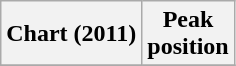<table class="wikitable sortable">
<tr>
<th>Chart (2011)</th>
<th>Peak<br>position</th>
</tr>
<tr>
</tr>
</table>
